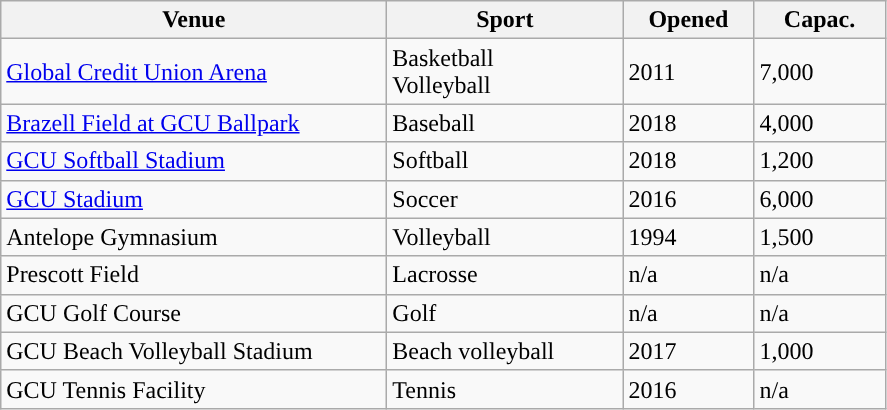<table class="wikitable"; style= "text-align: ">
<tr>
<th width=250px>Venue</th>
<th width=150px>Sport</th>
<th width=80px>Opened</th>
<th width=80px>Capac.</th>
</tr>
<tr>
<td><a href='#'>Global Credit Union Arena</a></td>
<td>Basketball <br> Volleyball</td>
<td>2011</td>
<td>7,000</td>
</tr>
<tr>
<td><a href='#'>Brazell Field at GCU Ballpark</a></td>
<td>Baseball</td>
<td>2018</td>
<td>4,000</td>
</tr>
<tr>
<td><a href='#'>GCU Softball Stadium</a></td>
<td>Softball</td>
<td>2018</td>
<td>1,200</td>
</tr>
<tr>
<td><a href='#'>GCU Stadium</a></td>
<td>Soccer</td>
<td>2016</td>
<td>6,000</td>
</tr>
<tr>
<td>Antelope Gymnasium</td>
<td>Volleyball </td>
<td>1994</td>
<td>1,500</td>
</tr>
<tr>
<td>Prescott Field</td>
<td>Lacrosse</td>
<td>n/a</td>
<td>n/a</td>
</tr>
<tr>
<td>GCU Golf Course</td>
<td>Golf</td>
<td>n/a</td>
<td>n/a</td>
</tr>
<tr>
<td>GCU Beach Volleyball Stadium</td>
<td>Beach volleyball</td>
<td>2017</td>
<td>1,000</td>
</tr>
<tr>
<td>GCU Tennis Facility </td>
<td>Tennis</td>
<td>2016</td>
<td>n/a</td>
</tr>
</table>
